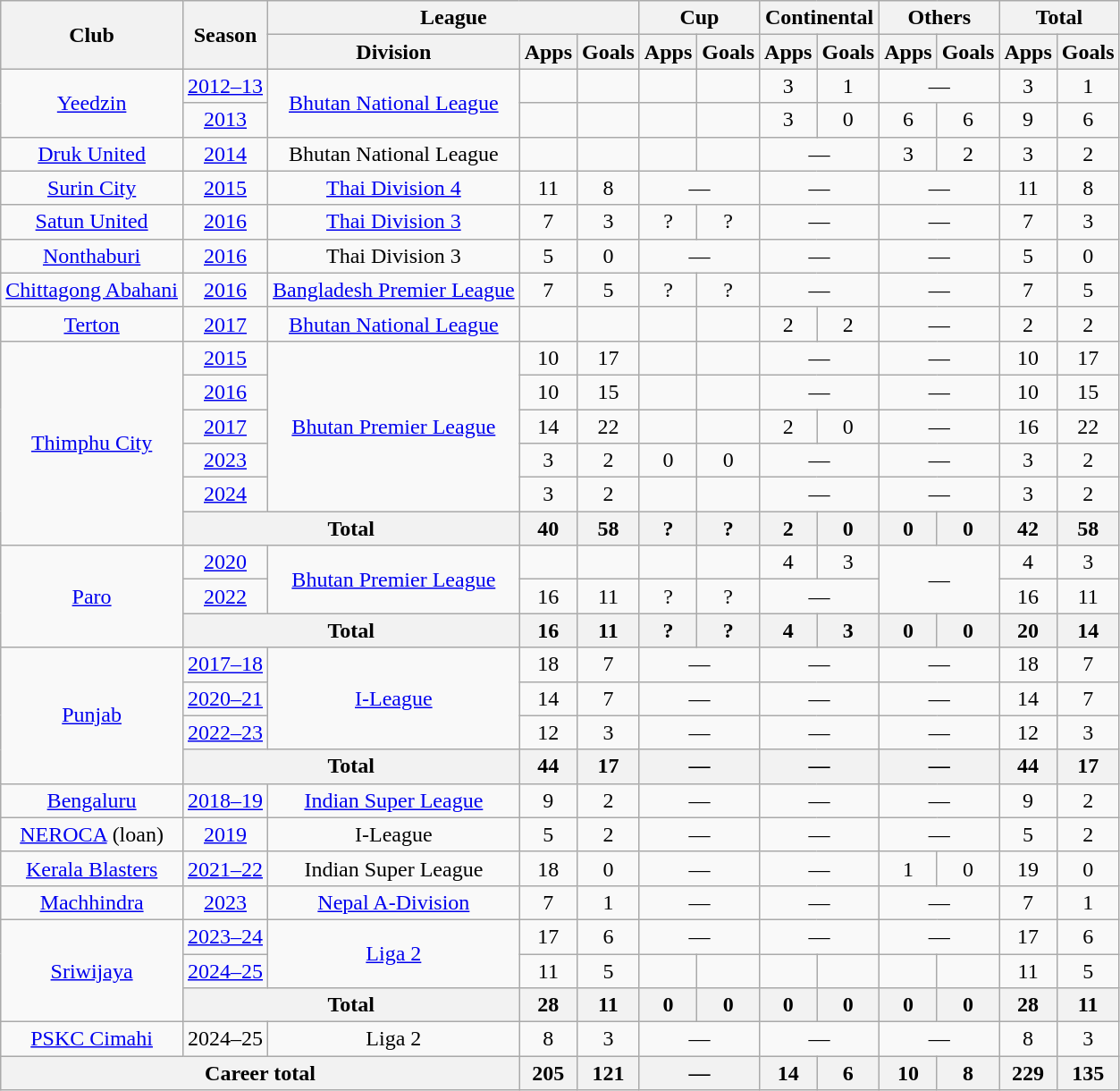<table class="wikitable" style="font-size:100%; text-align:center;">
<tr>
<th rowspan="2">Club</th>
<th rowspan="2">Season</th>
<th colspan="3">League</th>
<th colspan="2">Cup</th>
<th colspan="2">Continental</th>
<th colspan="2">Others</th>
<th colspan="2">Total</th>
</tr>
<tr>
<th>Division</th>
<th>Apps</th>
<th>Goals</th>
<th>Apps</th>
<th>Goals</th>
<th>Apps</th>
<th>Goals</th>
<th>Apps</th>
<th>Goals</th>
<th>Apps</th>
<th>Goals</th>
</tr>
<tr>
<td rowspan="2"><a href='#'>Yeedzin</a></td>
<td><a href='#'>2012–13</a></td>
<td rowspan="2"><a href='#'>Bhutan National League</a></td>
<td></td>
<td></td>
<td></td>
<td></td>
<td>3</td>
<td>1</td>
<td colspan="2">—</td>
<td>3</td>
<td>1</td>
</tr>
<tr>
<td><a href='#'>2013</a></td>
<td></td>
<td></td>
<td></td>
<td></td>
<td>3</td>
<td>0</td>
<td>6</td>
<td>6</td>
<td>9</td>
<td>6</td>
</tr>
<tr>
<td><a href='#'>Druk United</a></td>
<td><a href='#'>2014</a></td>
<td>Bhutan National League</td>
<td></td>
<td></td>
<td></td>
<td></td>
<td colspan=2>—</td>
<td>3</td>
<td>2</td>
<td>3</td>
<td>2</td>
</tr>
<tr>
<td><a href='#'>Surin City</a></td>
<td><a href='#'>2015</a></td>
<td><a href='#'>Thai Division 4</a></td>
<td>11</td>
<td>8</td>
<td colspan=2>—</td>
<td colspan=2>—</td>
<td colspan=2>—</td>
<td>11</td>
<td>8</td>
</tr>
<tr>
<td><a href='#'>Satun United</a></td>
<td><a href='#'>2016</a></td>
<td><a href='#'>Thai Division 3</a></td>
<td>7</td>
<td>3</td>
<td>?</td>
<td>?</td>
<td colspan=2>—</td>
<td colspan=2>—</td>
<td>7</td>
<td>3</td>
</tr>
<tr>
<td><a href='#'>Nonthaburi</a></td>
<td><a href='#'>2016</a></td>
<td>Thai Division 3</td>
<td>5</td>
<td>0</td>
<td colspan=2>—</td>
<td colspan=2>—</td>
<td colspan=2>—</td>
<td>5</td>
<td>0</td>
</tr>
<tr>
<td><a href='#'>Chittagong Abahani</a></td>
<td><a href='#'>2016</a></td>
<td><a href='#'>Bangladesh Premier League</a></td>
<td>7</td>
<td>5</td>
<td>?</td>
<td>?</td>
<td colspan=2>—</td>
<td colspan=2>—</td>
<td>7</td>
<td>5</td>
</tr>
<tr>
<td><a href='#'>Terton</a></td>
<td><a href='#'>2017</a></td>
<td><a href='#'>Bhutan National League</a></td>
<td></td>
<td></td>
<td></td>
<td></td>
<td>2</td>
<td>2</td>
<td colspan="2">—</td>
<td>2</td>
<td>2</td>
</tr>
<tr>
<td rowspan=6><a href='#'>Thimphu City</a></td>
<td><a href='#'>2015</a></td>
<td rowspan=5><a href='#'>Bhutan Premier League</a></td>
<td>10</td>
<td>17</td>
<td></td>
<td></td>
<td colspan=2>—</td>
<td colspan=2>—</td>
<td>10</td>
<td>17</td>
</tr>
<tr>
<td><a href='#'>2016</a></td>
<td>10</td>
<td>15</td>
<td></td>
<td></td>
<td colspan=2>—</td>
<td colspan=2>—</td>
<td>10</td>
<td>15</td>
</tr>
<tr>
<td><a href='#'>2017</a></td>
<td>14</td>
<td>22</td>
<td></td>
<td></td>
<td>2</td>
<td>0</td>
<td colspan="2">—</td>
<td>16</td>
<td>22</td>
</tr>
<tr>
<td><a href='#'>2023</a></td>
<td>3</td>
<td>2</td>
<td>0</td>
<td>0</td>
<td colspan=2>—</td>
<td colspan=2>—</td>
<td>3</td>
<td>2</td>
</tr>
<tr>
<td><a href='#'>2024</a></td>
<td>3</td>
<td>2</td>
<td></td>
<td></td>
<td colspan=2>—</td>
<td colspan=2>—</td>
<td>3</td>
<td>2</td>
</tr>
<tr>
<th colspan=2>Total</th>
<th>40</th>
<th>58</th>
<th>?</th>
<th>?</th>
<th>2</th>
<th>0</th>
<th>0</th>
<th>0</th>
<th>42</th>
<th>58</th>
</tr>
<tr>
<td rowspan="3"><a href='#'>Paro</a></td>
<td><a href='#'>2020</a></td>
<td rowspan="2"><a href='#'>Bhutan Premier League</a></td>
<td></td>
<td></td>
<td></td>
<td></td>
<td>4</td>
<td>3</td>
<td colspan="2" rowspan="2">—</td>
<td>4</td>
<td>3</td>
</tr>
<tr>
<td><a href='#'>2022</a></td>
<td>16</td>
<td>11</td>
<td>?</td>
<td>?</td>
<td colspan="2">—</td>
<td>16</td>
<td>11</td>
</tr>
<tr>
<th colspan=2>Total</th>
<th>16</th>
<th>11</th>
<th>?</th>
<th>?</th>
<th>4</th>
<th>3</th>
<th>0</th>
<th>0</th>
<th>20</th>
<th>14</th>
</tr>
<tr>
<td rowspan="4"><a href='#'>Punjab</a></td>
<td><a href='#'>2017–18</a></td>
<td rowspan="3"><a href='#'>I-League</a></td>
<td>18</td>
<td>7</td>
<td colspan=2>—</td>
<td colspan=2>—</td>
<td colspan="2">—</td>
<td>18</td>
<td>7</td>
</tr>
<tr>
<td><a href='#'>2020–21</a></td>
<td>14</td>
<td>7</td>
<td colspan=2>—</td>
<td colspan=2>—</td>
<td colspan=2>—</td>
<td>14</td>
<td>7</td>
</tr>
<tr>
<td><a href='#'>2022–23</a></td>
<td>12</td>
<td>3</td>
<td colspan=2>—</td>
<td colspan=2>—</td>
<td colspan=2>—</td>
<td>12</td>
<td>3</td>
</tr>
<tr>
<th colspan="2">Total</th>
<th>44</th>
<th>17</th>
<th colspan=2>—</th>
<th colspan=2>—</th>
<th colspan="2">—</th>
<th>44</th>
<th>17</th>
</tr>
<tr>
<td><a href='#'>Bengaluru</a></td>
<td><a href='#'>2018–19</a></td>
<td><a href='#'>Indian Super League</a></td>
<td>9</td>
<td>2</td>
<td colspan=2>—</td>
<td colspan=2>—</td>
<td colspan="2">—</td>
<td>9</td>
<td>2</td>
</tr>
<tr>
<td><a href='#'>NEROCA</a> (loan)</td>
<td><a href='#'>2019</a></td>
<td>I-League</td>
<td>5</td>
<td>2</td>
<td colspan=2>—</td>
<td colspan=2>—</td>
<td colspan="2">—</td>
<td>5</td>
<td>2</td>
</tr>
<tr>
<td><a href='#'>Kerala Blasters</a></td>
<td><a href='#'>2021–22</a></td>
<td>Indian Super League</td>
<td>18</td>
<td>0</td>
<td colspan=2>—</td>
<td colspan=2>—</td>
<td>1</td>
<td>0</td>
<td>19</td>
<td>0</td>
</tr>
<tr>
<td><a href='#'>Machhindra</a></td>
<td><a href='#'>2023</a></td>
<td><a href='#'>Nepal A-Division</a></td>
<td>7</td>
<td>1</td>
<td colspan=2>—</td>
<td colspan=2>—</td>
<td colspan=2>—</td>
<td>7</td>
<td>1</td>
</tr>
<tr>
<td rowspan=3><a href='#'>Sriwijaya</a></td>
<td><a href='#'>2023–24</a></td>
<td rowspan=2><a href='#'>Liga 2</a></td>
<td>17</td>
<td>6</td>
<td colspan=2>—</td>
<td colspan=2>—</td>
<td colspan=2>—</td>
<td>17</td>
<td>6</td>
</tr>
<tr>
<td><a href='#'>2024–25</a></td>
<td>11</td>
<td>5</td>
<td></td>
<td></td>
<td></td>
<td></td>
<td></td>
<td></td>
<td>11</td>
<td>5</td>
</tr>
<tr>
<th colspan=2>Total</th>
<th>28</th>
<th>11</th>
<th>0</th>
<th>0</th>
<th>0</th>
<th>0</th>
<th>0</th>
<th>0</th>
<th>28</th>
<th>11</th>
</tr>
<tr>
<td rowspan=1><a href='#'>PSKC Cimahi</a></td>
<td>2024–25</td>
<td rowspan=1>Liga 2</td>
<td>8</td>
<td>3</td>
<td colspan=2>—</td>
<td colspan=2>—</td>
<td colspan=2>—</td>
<td>8</td>
<td>3</td>
</tr>
<tr>
<th colspan="3">Career total</th>
<th>205</th>
<th>121</th>
<th colspan=2>—</th>
<th>14</th>
<th>6</th>
<th>10</th>
<th>8</th>
<th>229</th>
<th>135</th>
</tr>
</table>
